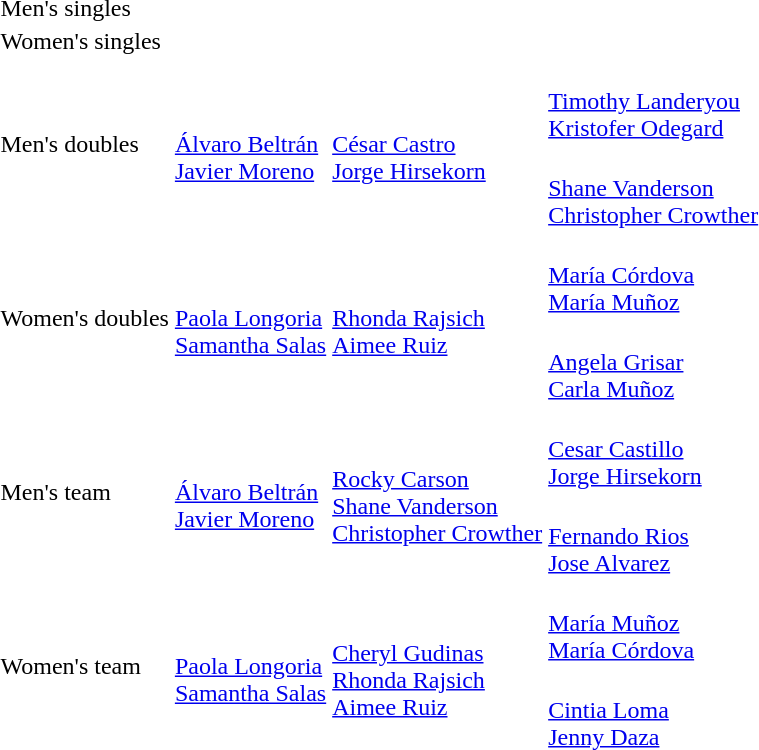<table>
<tr>
<td rowspan=2>Men's singles <br></td>
<td rowspan=2></td>
<td rowspan=2></td>
<td></td>
</tr>
<tr>
<td></td>
</tr>
<tr>
<td rowspan=2>Women's singles <br></td>
<td rowspan=2></td>
<td rowspan=2></td>
<td></td>
</tr>
<tr>
<td></td>
</tr>
<tr>
<td rowspan=2>Men's doubles <br></td>
<td rowspan=2><br><a href='#'>Álvaro Beltrán</a><br> <a href='#'>Javier Moreno</a></td>
<td rowspan=2><br><a href='#'>César Castro</a><br><a href='#'>Jorge Hirsekorn</a></td>
<td><br><a href='#'>Timothy Landeryou</a><br><a href='#'>Kristofer Odegard</a></td>
</tr>
<tr>
<td><br><a href='#'>Shane Vanderson</a><br><a href='#'>Christopher Crowther</a></td>
</tr>
<tr>
<td rowspan=2>Women's doubles <br></td>
<td rowspan=2><br><a href='#'>Paola Longoria</a><br><a href='#'>Samantha Salas</a></td>
<td rowspan=2><br><a href='#'>Rhonda Rajsich</a><br><a href='#'>Aimee Ruiz</a></td>
<td><br><a href='#'>María Córdova</a><br><a href='#'>María Muñoz</a></td>
</tr>
<tr>
<td><br><a href='#'>Angela Grisar</a><br><a href='#'>Carla Muñoz</a></td>
</tr>
<tr>
<td rowspan=2>Men's team <br></td>
<td rowspan=2><br><a href='#'>Álvaro Beltrán</a><br> <a href='#'>Javier Moreno</a></td>
<td rowspan=2><br><a href='#'>Rocky Carson</a><br><a href='#'>Shane Vanderson</a><br><a href='#'>Christopher Crowther</a></td>
<td><br><a href='#'>Cesar Castillo</a><br><a href='#'>Jorge Hirsekorn</a></td>
</tr>
<tr>
<td><br><a href='#'>Fernando Rios</a><br><a href='#'>Jose Alvarez</a></td>
</tr>
<tr>
<td rowspan=2>Women's team <br></td>
<td rowspan=2><br><a href='#'>Paola Longoria</a><br><a href='#'>Samantha Salas</a></td>
<td rowspan=2><br><a href='#'>Cheryl Gudinas</a><br><a href='#'>Rhonda Rajsich</a><br><a href='#'>Aimee Ruiz</a></td>
<td><br><a href='#'>María Muñoz</a><br><a href='#'>María Córdova</a></td>
</tr>
<tr>
<td><br><a href='#'>Cintia Loma</a><br><a href='#'>Jenny Daza</a></td>
</tr>
</table>
